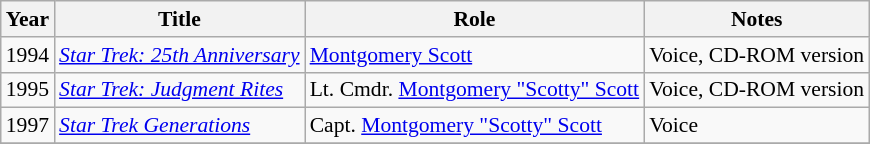<table class="wikitable" style="font-size: 90%;">
<tr>
<th>Year</th>
<th>Title</th>
<th>Role</th>
<th>Notes</th>
</tr>
<tr>
<td>1994</td>
<td><em><a href='#'>Star Trek: 25th Anniversary</a></em></td>
<td><a href='#'>Montgomery Scott</a></td>
<td>Voice, CD-ROM version</td>
</tr>
<tr>
<td>1995</td>
<td><em><a href='#'>Star Trek: Judgment Rites</a></em></td>
<td>Lt. Cmdr. <a href='#'>Montgomery "Scotty" Scott</a></td>
<td>Voice, CD-ROM version</td>
</tr>
<tr>
<td>1997</td>
<td><em><a href='#'>Star Trek Generations</a></em></td>
<td>Capt. <a href='#'>Montgomery "Scotty" Scott</a></td>
<td>Voice</td>
</tr>
<tr>
</tr>
</table>
